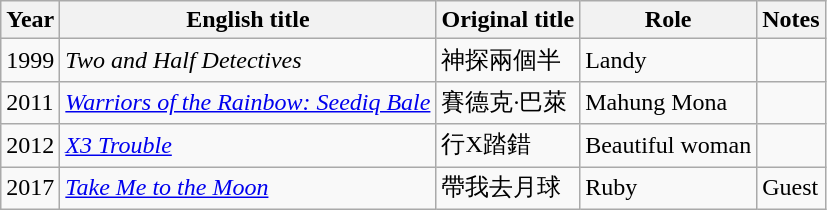<table class="wikitable sortable">
<tr>
<th>Year</th>
<th>English title</th>
<th>Original title</th>
<th>Role</th>
<th class="unsortable">Notes</th>
</tr>
<tr>
<td>1999</td>
<td><em>Two and Half Detectives</em></td>
<td>神探兩個半</td>
<td>Landy</td>
<td></td>
</tr>
<tr>
<td>2011</td>
<td><em><a href='#'>Warriors of the Rainbow: Seediq Bale</a></em></td>
<td>賽德克·巴萊</td>
<td>Mahung Mona</td>
<td></td>
</tr>
<tr>
<td>2012</td>
<td><em><a href='#'>X3 Trouble</a></em></td>
<td>行X踏錯</td>
<td>Beautiful woman</td>
<td></td>
</tr>
<tr>
<td>2017</td>
<td><em><a href='#'>Take Me to the Moon</a></em></td>
<td>帶我去月球</td>
<td>Ruby</td>
<td>Guest</td>
</tr>
</table>
